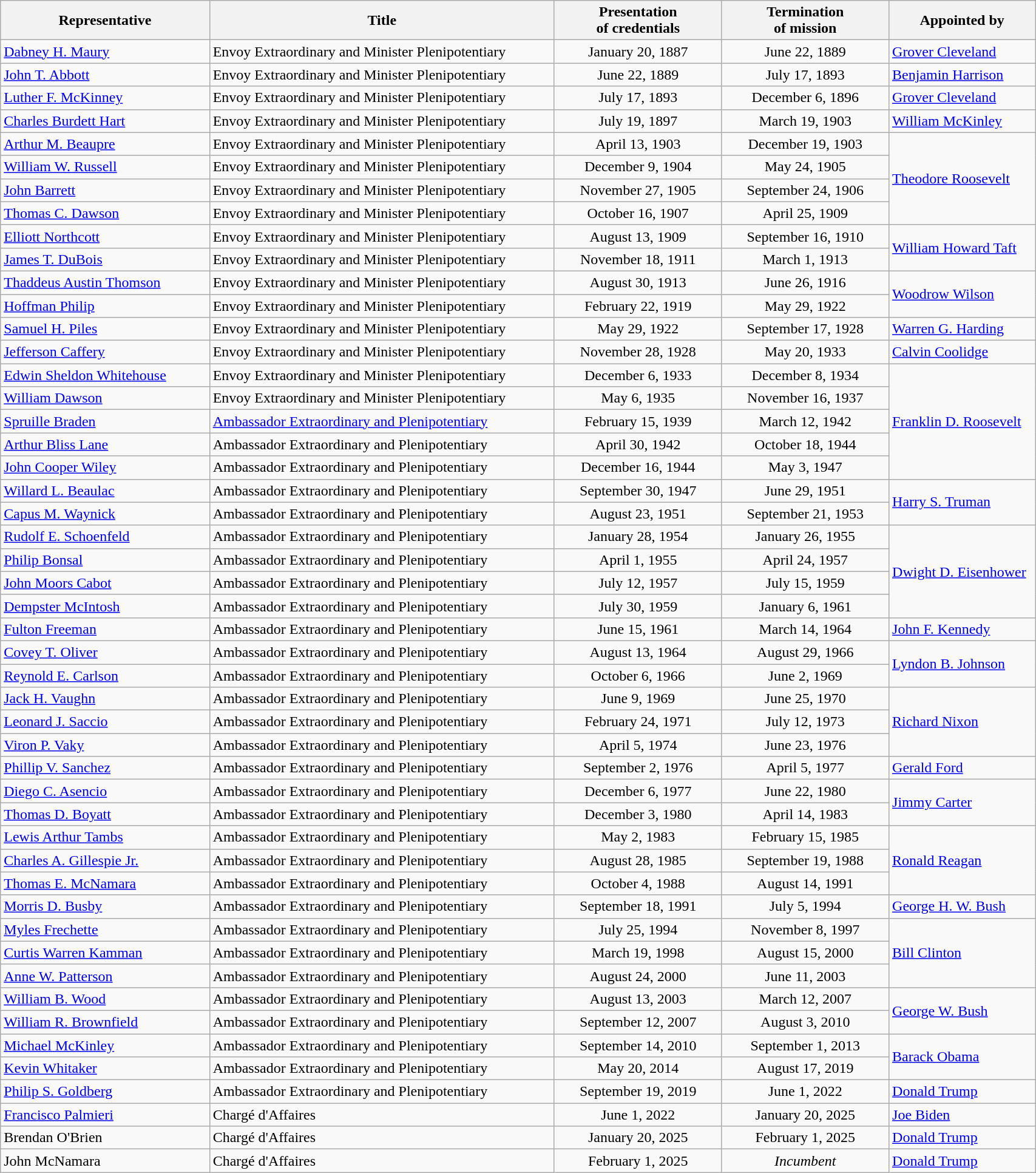<table class=wikitable width=90%>
<tr>
<th width=20%>Representative</th>
<th width=33%>Title</th>
<th width=16%>Presentation<br>of credentials</th>
<th width=16%>Termination<br>of mission</th>
<th width=14%>Appointed by</th>
</tr>
<tr>
<td><a href='#'>Dabney H. Maury</a></td>
<td>Envoy Extraordinary and Minister Plenipotentiary</td>
<td align=center>January 20, 1887</td>
<td align=center>June 22, 1889</td>
<td><a href='#'>Grover Cleveland</a></td>
</tr>
<tr>
<td><a href='#'>John T. Abbott</a></td>
<td>Envoy Extraordinary and Minister Plenipotentiary</td>
<td align=center>June 22, 1889</td>
<td align=center>July 17, 1893</td>
<td><a href='#'>Benjamin Harrison</a></td>
</tr>
<tr>
<td><a href='#'>Luther F. McKinney</a></td>
<td>Envoy Extraordinary and Minister Plenipotentiary</td>
<td align=center>July 17, 1893</td>
<td align=center>December 6, 1896</td>
<td><a href='#'>Grover Cleveland</a></td>
</tr>
<tr>
<td><a href='#'>Charles Burdett Hart</a></td>
<td>Envoy Extraordinary and Minister Plenipotentiary</td>
<td align=center>July 19, 1897</td>
<td align=center>March 19, 1903</td>
<td><a href='#'>William McKinley</a></td>
</tr>
<tr>
<td><a href='#'>Arthur M. Beaupre</a></td>
<td>Envoy Extraordinary and Minister Plenipotentiary</td>
<td align=center>April 13, 1903</td>
<td align=center>December 19, 1903</td>
<td rowspan=4><a href='#'>Theodore Roosevelt</a></td>
</tr>
<tr>
<td><a href='#'>William W. Russell</a></td>
<td>Envoy Extraordinary and Minister Plenipotentiary</td>
<td align=center>December 9, 1904</td>
<td align=center>May 24, 1905</td>
</tr>
<tr>
<td><a href='#'>John Barrett</a></td>
<td>Envoy Extraordinary and Minister Plenipotentiary</td>
<td align=center>November 27, 1905</td>
<td align=center>September 24, 1906</td>
</tr>
<tr>
<td><a href='#'>Thomas C. Dawson</a></td>
<td>Envoy Extraordinary and Minister Plenipotentiary</td>
<td align=center>October 16, 1907</td>
<td align=center>April 25, 1909</td>
</tr>
<tr>
<td><a href='#'>Elliott Northcott</a></td>
<td>Envoy Extraordinary and Minister Plenipotentiary</td>
<td align=center>August 13, 1909</td>
<td align=center>September 16, 1910</td>
<td rowspan=2><a href='#'>William Howard Taft</a></td>
</tr>
<tr>
<td><a href='#'>James T. DuBois</a></td>
<td>Envoy Extraordinary and Minister Plenipotentiary</td>
<td align=center>November 18, 1911</td>
<td align=center>March 1, 1913</td>
</tr>
<tr>
<td><a href='#'>Thaddeus Austin Thomson</a></td>
<td>Envoy Extraordinary and Minister Plenipotentiary</td>
<td align=center>August 30, 1913</td>
<td align=center>June 26, 1916</td>
<td rowspan=2><a href='#'>Woodrow Wilson</a></td>
</tr>
<tr>
<td><a href='#'>Hoffman Philip</a></td>
<td>Envoy Extraordinary and Minister Plenipotentiary</td>
<td align=center>February 22, 1919</td>
<td align=center>May 29, 1922</td>
</tr>
<tr>
<td><a href='#'>Samuel H. Piles</a></td>
<td>Envoy Extraordinary and Minister Plenipotentiary</td>
<td align=center>May 29, 1922</td>
<td align=center>September 17, 1928</td>
<td><a href='#'>Warren G. Harding</a></td>
</tr>
<tr>
<td><a href='#'>Jefferson Caffery</a></td>
<td>Envoy Extraordinary and Minister Plenipotentiary</td>
<td align=center>November 28, 1928</td>
<td align=center>May 20, 1933</td>
<td><a href='#'>Calvin Coolidge</a></td>
</tr>
<tr>
<td><a href='#'>Edwin Sheldon Whitehouse</a></td>
<td>Envoy Extraordinary and Minister Plenipotentiary</td>
<td align=center>December 6, 1933</td>
<td align=center>December 8, 1934</td>
<td rowspan=5><a href='#'>Franklin D. Roosevelt</a></td>
</tr>
<tr>
<td><a href='#'>William Dawson</a></td>
<td>Envoy Extraordinary and Minister Plenipotentiary</td>
<td align=center>May 6, 1935</td>
<td align=center>November 16, 1937</td>
</tr>
<tr>
<td><a href='#'>Spruille Braden</a></td>
<td><a href='#'>Ambassador Extraordinary and Plenipotentiary</a></td>
<td align=center>February 15, 1939</td>
<td align=center>March 12, 1942</td>
</tr>
<tr>
<td><a href='#'>Arthur Bliss Lane</a></td>
<td>Ambassador Extraordinary and Plenipotentiary</td>
<td align=center>April 30, 1942</td>
<td align=center>October 18, 1944</td>
</tr>
<tr>
<td><a href='#'>John Cooper Wiley</a></td>
<td>Ambassador Extraordinary and Plenipotentiary</td>
<td align=center>December 16, 1944</td>
<td align=center>May 3, 1947</td>
</tr>
<tr>
<td><a href='#'>Willard L. Beaulac</a></td>
<td>Ambassador Extraordinary and Plenipotentiary</td>
<td align=center>September 30, 1947</td>
<td align=center>June 29, 1951</td>
<td rowspan=2><a href='#'>Harry S. Truman</a></td>
</tr>
<tr>
<td><a href='#'>Capus M. Waynick</a></td>
<td>Ambassador Extraordinary and Plenipotentiary</td>
<td align=center>August 23, 1951</td>
<td align=center>September 21, 1953</td>
</tr>
<tr>
<td><a href='#'>Rudolf E. Schoenfeld</a></td>
<td>Ambassador Extraordinary and Plenipotentiary</td>
<td align=center>January 28, 1954</td>
<td align=center>January 26, 1955</td>
<td rowspan=4><a href='#'>Dwight D. Eisenhower</a></td>
</tr>
<tr>
<td><a href='#'>Philip Bonsal</a></td>
<td>Ambassador Extraordinary and Plenipotentiary</td>
<td align=center>April 1, 1955</td>
<td align=center>April 24, 1957</td>
</tr>
<tr>
<td><a href='#'>John Moors Cabot</a></td>
<td>Ambassador Extraordinary and Plenipotentiary</td>
<td align=center>July 12, 1957</td>
<td align=center>July 15, 1959</td>
</tr>
<tr>
<td><a href='#'>Dempster McIntosh</a></td>
<td>Ambassador Extraordinary and Plenipotentiary</td>
<td align=center>July 30, 1959</td>
<td align=center>January 6, 1961</td>
</tr>
<tr>
<td><a href='#'>Fulton Freeman</a></td>
<td>Ambassador Extraordinary and Plenipotentiary</td>
<td align=center>June 15, 1961</td>
<td align=center>March 14, 1964</td>
<td><a href='#'>John F. Kennedy</a></td>
</tr>
<tr>
<td><a href='#'>Covey T. Oliver</a></td>
<td>Ambassador Extraordinary and Plenipotentiary</td>
<td align=center>August 13, 1964</td>
<td align=center>August 29, 1966</td>
<td rowspan=2><a href='#'>Lyndon B. Johnson</a></td>
</tr>
<tr>
<td><a href='#'>Reynold E. Carlson</a></td>
<td>Ambassador Extraordinary and Plenipotentiary</td>
<td align=center>October 6, 1966</td>
<td align=center>June 2, 1969</td>
</tr>
<tr>
<td><a href='#'>Jack H. Vaughn</a></td>
<td>Ambassador Extraordinary and Plenipotentiary</td>
<td align=center>June 9, 1969</td>
<td align=center>June 25, 1970</td>
<td rowspan=3><a href='#'>Richard Nixon</a></td>
</tr>
<tr>
<td><a href='#'>Leonard J. Saccio</a></td>
<td>Ambassador Extraordinary and Plenipotentiary</td>
<td align=center>February 24, 1971</td>
<td align=center>July 12, 1973</td>
</tr>
<tr>
<td><a href='#'>Viron P. Vaky</a></td>
<td>Ambassador Extraordinary and Plenipotentiary</td>
<td align=center>April 5, 1974</td>
<td align=center>June 23, 1976</td>
</tr>
<tr>
<td><a href='#'>Phillip V. Sanchez</a></td>
<td>Ambassador Extraordinary and Plenipotentiary</td>
<td align=center>September 2, 1976</td>
<td align=center>April 5, 1977</td>
<td><a href='#'>Gerald Ford</a></td>
</tr>
<tr>
<td><a href='#'>Diego C. Asencio</a></td>
<td>Ambassador Extraordinary and Plenipotentiary</td>
<td align=center>December 6, 1977</td>
<td align=center>June 22, 1980</td>
<td rowspan=2><a href='#'>Jimmy Carter</a></td>
</tr>
<tr>
<td><a href='#'>Thomas D. Boyatt</a></td>
<td>Ambassador Extraordinary and Plenipotentiary</td>
<td align=center>December 3, 1980</td>
<td align=center>April 14, 1983</td>
</tr>
<tr>
<td><a href='#'>Lewis Arthur Tambs</a></td>
<td>Ambassador Extraordinary and Plenipotentiary</td>
<td align=center>May 2, 1983</td>
<td align=center>February 15, 1985</td>
<td rowspan=3><a href='#'>Ronald Reagan</a></td>
</tr>
<tr>
<td><a href='#'>Charles A. Gillespie Jr.</a></td>
<td>Ambassador Extraordinary and Plenipotentiary</td>
<td align=center>August 28, 1985</td>
<td align=center>September 19, 1988</td>
</tr>
<tr>
<td><a href='#'>Thomas E. McNamara</a></td>
<td>Ambassador Extraordinary and Plenipotentiary</td>
<td align=center>October 4, 1988</td>
<td align=center>August 14, 1991</td>
</tr>
<tr>
<td><a href='#'>Morris D. Busby</a></td>
<td>Ambassador Extraordinary and Plenipotentiary</td>
<td align=center>September 18, 1991</td>
<td align=center>July 5, 1994</td>
<td><a href='#'>George H. W. Bush</a></td>
</tr>
<tr>
<td><a href='#'>Myles Frechette</a></td>
<td>Ambassador Extraordinary and Plenipotentiary</td>
<td align=center>July 25, 1994</td>
<td align=center>November 8, 1997</td>
<td rowspan=3><a href='#'>Bill Clinton</a></td>
</tr>
<tr>
<td><a href='#'>Curtis Warren Kamman</a></td>
<td>Ambassador Extraordinary and Plenipotentiary</td>
<td align=center>March 19, 1998</td>
<td align=center>August 15, 2000</td>
</tr>
<tr>
<td><a href='#'>Anne W. Patterson</a></td>
<td>Ambassador Extraordinary and Plenipotentiary</td>
<td align=center>August 24, 2000</td>
<td align=center>June 11, 2003</td>
</tr>
<tr>
<td><a href='#'>William B. Wood</a></td>
<td>Ambassador Extraordinary and Plenipotentiary</td>
<td align=center>August 13, 2003</td>
<td align=center>March 12, 2007</td>
<td rowspan=2><a href='#'>George W. Bush</a></td>
</tr>
<tr>
<td><a href='#'>William R. Brownfield</a></td>
<td>Ambassador Extraordinary and Plenipotentiary</td>
<td align=center>September 12, 2007</td>
<td align=center>August 3, 2010</td>
</tr>
<tr>
<td><a href='#'>Michael McKinley</a></td>
<td>Ambassador Extraordinary and Plenipotentiary</td>
<td align=center>September 14, 2010</td>
<td align=center>September 1, 2013</td>
<td rowspan=2><a href='#'>Barack Obama</a></td>
</tr>
<tr>
<td><a href='#'>Kevin Whitaker</a></td>
<td>Ambassador Extraordinary and Plenipotentiary</td>
<td align=center>May 20, 2014</td>
<td align=center>August 17, 2019</td>
</tr>
<tr>
<td><a href='#'>Philip S. Goldberg</a></td>
<td>Ambassador Extraordinary and Plenipotentiary</td>
<td align=center>September 19, 2019</td>
<td align=center>June 1, 2022</td>
<td><a href='#'>Donald Trump</a></td>
</tr>
<tr>
<td><a href='#'>Francisco Palmieri</a></td>
<td>Chargé d'Affaires</td>
<td align=center>June 1, 2022</td>
<td align=center>January 20, 2025</td>
<td><a href='#'>Joe Biden</a></td>
</tr>
<tr>
<td>Brendan O'Brien</td>
<td>Chargé d'Affaires</td>
<td align=center>January 20, 2025</td>
<td align=center>February 1, 2025</td>
<td><a href='#'>Donald Trump</a></td>
</tr>
<tr>
<td>John McNamara</td>
<td>Chargé d'Affaires</td>
<td align=center>February 1, 2025</td>
<td align=center><em>Incumbent</em></td>
<td><a href='#'>Donald Trump</a></td>
</tr>
</table>
